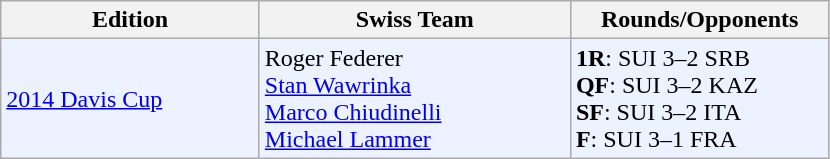<table class=wikitable>
<tr>
<th width=165>Edition</th>
<th width=200> Swiss Team</th>
<th width=165>Rounds/Opponents</th>
</tr>
<tr bgcolor=#ECF2FF>
<td><a href='#'>2014 Davis Cup</a></td>
<td>Roger Federer<br><a href='#'>Stan Wawrinka</a><br><a href='#'>Marco Chiudinelli</a><br><a href='#'>Michael Lammer</a></td>
<td><strong>1R</strong>: SUI 3–2 SRB <br><strong>QF</strong>: SUI 3–2 KAZ<br><strong>SF</strong>: SUI 3–2 ITA<br>  <strong> F</strong>:  SUI 3–1 FRA</td>
</tr>
</table>
